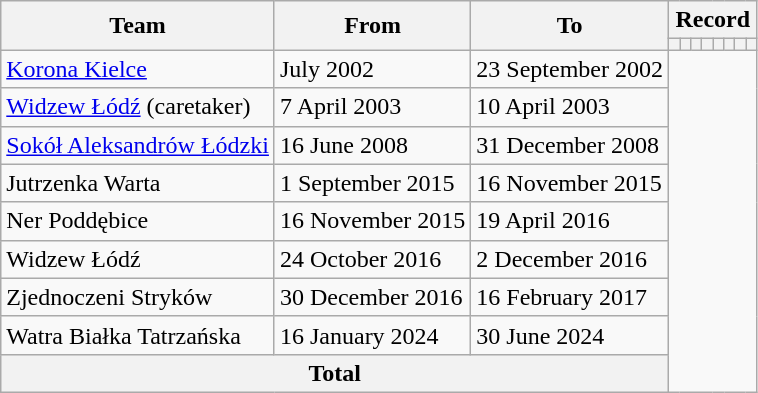<table class="wikitable" style="text-align: center;">
<tr>
<th rowspan="2">Team</th>
<th rowspan="2">From</th>
<th rowspan="2">To</th>
<th colspan="8">Record</th>
</tr>
<tr>
<th></th>
<th></th>
<th></th>
<th></th>
<th></th>
<th></th>
<th></th>
<th></th>
</tr>
<tr>
<td align=left><a href='#'>Korona Kielce</a></td>
<td align=left>July 2002</td>
<td align=left>23 September 2002<br></td>
</tr>
<tr>
<td align=left><a href='#'>Widzew Łódź</a> (caretaker)</td>
<td align=left>7 April 2003</td>
<td align=left>10 April 2003<br></td>
</tr>
<tr>
<td align=left><a href='#'>Sokół Aleksandrów Łódzki</a></td>
<td align=left>16 June 2008</td>
<td align=left>31 December 2008<br></td>
</tr>
<tr>
<td align=left>Jutrzenka Warta</td>
<td align=left>1 September 2015</td>
<td align=left>16 November 2015<br></td>
</tr>
<tr>
<td align=left>Ner Poddębice</td>
<td align=left>16 November 2015</td>
<td align=left>19 April 2016<br></td>
</tr>
<tr>
<td align=left>Widzew Łódź</td>
<td align=left>24 October 2016</td>
<td align=left>2 December 2016<br></td>
</tr>
<tr>
<td align=left>Zjednoczeni Stryków</td>
<td align=left>30 December 2016</td>
<td align=left>16 February 2017<br></td>
</tr>
<tr>
<td align=left>Watra Białka Tatrzańska</td>
<td align=left>16 January 2024</td>
<td align=left>30 June 2024<br></td>
</tr>
<tr>
<th colspan="3">Total<br></th>
</tr>
</table>
